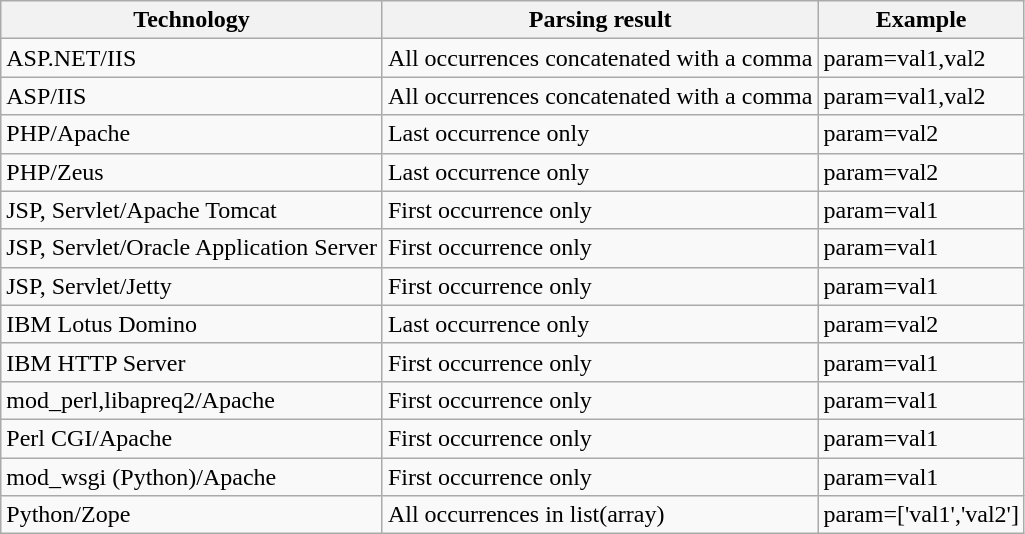<table class="wikitable">
<tr>
<th>Technology</th>
<th>Parsing result</th>
<th>Example</th>
</tr>
<tr>
<td>ASP.NET/IIS</td>
<td>All occurrences concatenated with a comma</td>
<td>param=val1,val2</td>
</tr>
<tr>
<td>ASP/IIS</td>
<td>All occurrences concatenated with a comma</td>
<td>param=val1,val2</td>
</tr>
<tr>
<td>PHP/Apache</td>
<td>Last occurrence only</td>
<td>param=val2</td>
</tr>
<tr>
<td>PHP/Zeus</td>
<td>Last occurrence only</td>
<td>param=val2</td>
</tr>
<tr>
<td>JSP, Servlet/Apache Tomcat</td>
<td>First occurrence only</td>
<td>param=val1</td>
</tr>
<tr>
<td>JSP, Servlet/Oracle Application Server</td>
<td>First occurrence only</td>
<td>param=val1</td>
</tr>
<tr>
<td>JSP, Servlet/Jetty</td>
<td>First occurrence only</td>
<td>param=val1</td>
</tr>
<tr>
<td>IBM Lotus Domino</td>
<td>Last occurrence only</td>
<td>param=val2</td>
</tr>
<tr>
<td>IBM HTTP Server</td>
<td>First occurrence only</td>
<td>param=val1</td>
</tr>
<tr>
<td>mod_perl,libapreq2/Apache</td>
<td>First occurrence only</td>
<td>param=val1</td>
</tr>
<tr>
<td>Perl CGI/Apache</td>
<td>First occurrence only</td>
<td>param=val1</td>
</tr>
<tr>
<td>mod_wsgi (Python)/Apache</td>
<td>First occurrence only</td>
<td>param=val1</td>
</tr>
<tr>
<td>Python/Zope</td>
<td>All occurrences in list(array)</td>
<td>param=['val1','val2']</td>
</tr>
</table>
